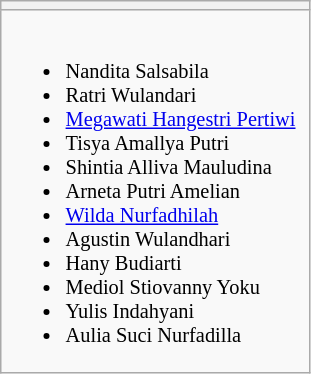<table class="wikitable" style="font-size:85%">
<tr>
<th width=200></th>
</tr>
<tr>
<td valign=center><br><ul><li>Nandita Salsabila</li><li>Ratri Wulandari</li><li><a href='#'>Megawati Hangestri Pertiwi</a></li><li>Tisya Amallya Putri</li><li>Shintia Alliva Mauludina</li><li>Arneta Putri Amelian</li><li><a href='#'>Wilda Nurfadhilah</a></li><li>Agustin Wulandhari</li><li>Hany Budiarti</li><li>Mediol Stiovanny Yoku</li><li>Yulis Indahyani</li><li>Aulia Suci Nurfadilla</li></ul></td>
</tr>
</table>
